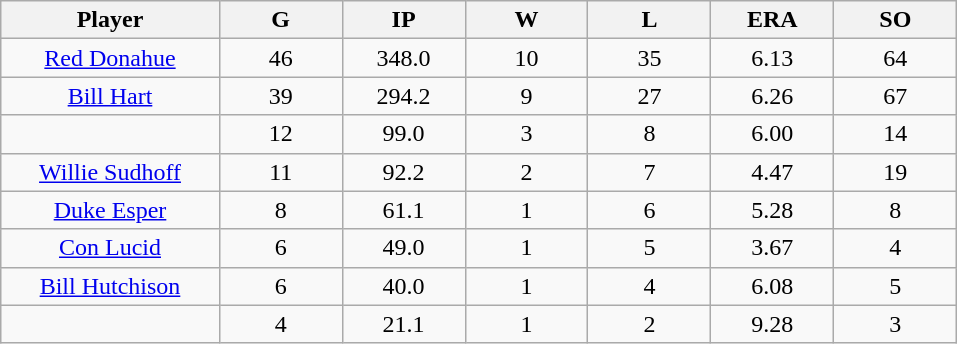<table class="wikitable sortable">
<tr>
<th bgcolor="#DDDDFF" width="16%">Player</th>
<th bgcolor="#DDDDFF" width="9%">G</th>
<th bgcolor="#DDDDFF" width="9%">IP</th>
<th bgcolor="#DDDDFF" width="9%">W</th>
<th bgcolor="#DDDDFF" width="9%">L</th>
<th bgcolor="#DDDDFF" width="9%">ERA</th>
<th bgcolor="#DDDDFF" width="9%">SO</th>
</tr>
<tr align="center">
<td><a href='#'>Red Donahue</a></td>
<td>46</td>
<td>348.0</td>
<td>10</td>
<td>35</td>
<td>6.13</td>
<td>64</td>
</tr>
<tr align=center>
<td><a href='#'>Bill Hart</a></td>
<td>39</td>
<td>294.2</td>
<td>9</td>
<td>27</td>
<td>6.26</td>
<td>67</td>
</tr>
<tr align=center>
<td></td>
<td>12</td>
<td>99.0</td>
<td>3</td>
<td>8</td>
<td>6.00</td>
<td>14</td>
</tr>
<tr align="center">
<td><a href='#'>Willie Sudhoff</a></td>
<td>11</td>
<td>92.2</td>
<td>2</td>
<td>7</td>
<td>4.47</td>
<td>19</td>
</tr>
<tr align=center>
<td><a href='#'>Duke Esper</a></td>
<td>8</td>
<td>61.1</td>
<td>1</td>
<td>6</td>
<td>5.28</td>
<td>8</td>
</tr>
<tr align=center>
<td><a href='#'>Con Lucid</a></td>
<td>6</td>
<td>49.0</td>
<td>1</td>
<td>5</td>
<td>3.67</td>
<td>4</td>
</tr>
<tr align=center>
<td><a href='#'>Bill Hutchison</a></td>
<td>6</td>
<td>40.0</td>
<td>1</td>
<td>4</td>
<td>6.08</td>
<td>5</td>
</tr>
<tr align=center>
<td></td>
<td>4</td>
<td>21.1</td>
<td>1</td>
<td>2</td>
<td>9.28</td>
<td>3</td>
</tr>
</table>
